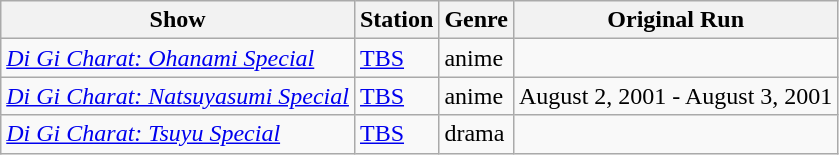<table class="wikitable sortable">
<tr>
<th>Show</th>
<th>Station</th>
<th>Genre</th>
<th>Original Run</th>
</tr>
<tr>
<td><em><a href='#'>Di Gi Charat: Ohanami Special</a></em></td>
<td><a href='#'>TBS</a></td>
<td>anime</td>
<td></td>
</tr>
<tr>
<td><em><a href='#'>Di Gi Charat: Natsuyasumi Special</a></em></td>
<td><a href='#'>TBS</a></td>
<td>anime</td>
<td>August 2, 2001 - August 3, 2001</td>
</tr>
<tr>
<td><em><a href='#'>Di Gi Charat: Tsuyu Special</a></em></td>
<td><a href='#'>TBS</a></td>
<td>drama</td>
<td></td>
</tr>
</table>
